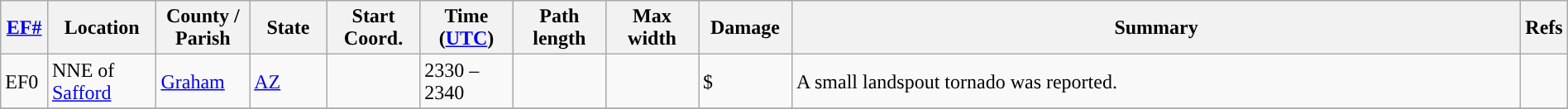<table class="wikitable sortable" style="width:100%;">
<tr>
<th scope="col" width="3%" align="center"><a href='#'>EF#</a></th>
<th scope="col" width="7%" align="center" class="unsortable">Location</th>
<th scope="col" width="6%" align="center" class="unsortable">County / Parish</th>
<th scope="col" width="5%" align="center">State</th>
<th scope="col" width="6%" align="center">Start Coord.</th>
<th scope="col" width="6%" align="center">Time (<a href='#'>UTC</a>)</th>
<th scope="col" width="6%" align="center">Path length</th>
<th scope="col" width="6%" align="center">Max width</th>
<th scope="col" width="6%" align="center">Damage</th>
<th scope="col" width="48%" class="unsortable" align="center">Summary</th>
<th scope="col" width="48%" class="unsortable" align="center">Refs</th>
</tr>
<tr>
<td>EF0</td>
<td>NNE of <a href='#'>Safford</a></td>
<td><a href='#'>Graham</a></td>
<td><a href='#'>AZ</a></td>
<td></td>
<td>2330 – 2340</td>
<td></td>
<td></td>
<td>$</td>
<td>A small landspout tornado was reported.</td>
<td></td>
</tr>
<tr>
</tr>
</table>
